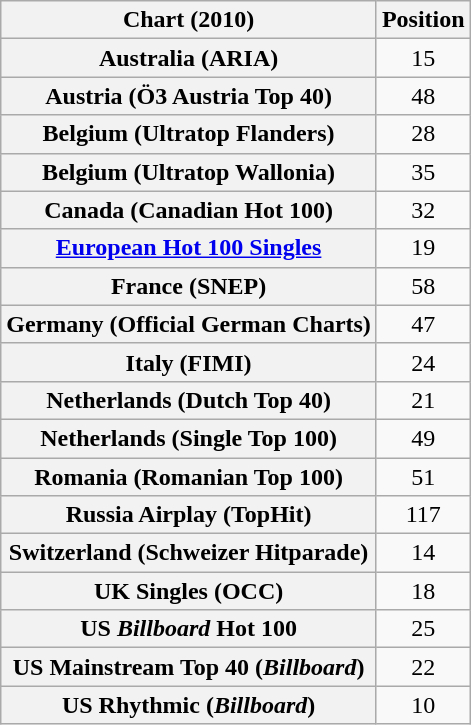<table class="wikitable plainrowheaders sortable">
<tr>
<th>Chart (2010)</th>
<th>Position</th>
</tr>
<tr>
<th scope="row">Australia (ARIA)</th>
<td style="text-align:center;">15</td>
</tr>
<tr>
<th scope="row">Austria (Ö3 Austria Top 40)</th>
<td style="text-align:center;">48</td>
</tr>
<tr>
<th scope="row">Belgium (Ultratop Flanders)</th>
<td style="text-align:center;">28</td>
</tr>
<tr>
<th scope="row">Belgium (Ultratop Wallonia)</th>
<td style="text-align:center;">35</td>
</tr>
<tr>
<th scope="row">Canada (Canadian Hot 100)</th>
<td style="text-align:center;">32</td>
</tr>
<tr>
<th scope="row"><a href='#'>European Hot 100 Singles</a></th>
<td style="text-align:center;">19</td>
</tr>
<tr>
<th scope="row">France (SNEP)</th>
<td style="text-align:center;">58</td>
</tr>
<tr>
<th scope="row">Germany (Official German Charts)</th>
<td style="text-align:center;">47</td>
</tr>
<tr>
<th scope="row">Italy (FIMI)</th>
<td style="text-align:center;">24</td>
</tr>
<tr>
<th scope="row">Netherlands (Dutch Top 40)</th>
<td style="text-align:center;">21</td>
</tr>
<tr>
<th scope="row">Netherlands (Single Top 100)</th>
<td style="text-align:center;">49</td>
</tr>
<tr>
<th scope="row">Romania (Romanian Top 100)</th>
<td style="text-align:center;">51</td>
</tr>
<tr>
<th scope="row">Russia Airplay (TopHit)</th>
<td style="text-align:center;">117</td>
</tr>
<tr>
<th scope="row">Switzerland (Schweizer Hitparade)</th>
<td style="text-align:center;">14</td>
</tr>
<tr>
<th scope="row">UK Singles (OCC)</th>
<td style="text-align:center;">18</td>
</tr>
<tr>
<th scope="row">US <em>Billboard</em> Hot 100</th>
<td style="text-align:center;">25</td>
</tr>
<tr>
<th scope="row">US Mainstream Top 40 (<em>Billboard</em>)</th>
<td style="text-align:center;">22</td>
</tr>
<tr>
<th scope="row">US Rhythmic (<em>Billboard</em>)</th>
<td style="text-align:center;">10</td>
</tr>
</table>
